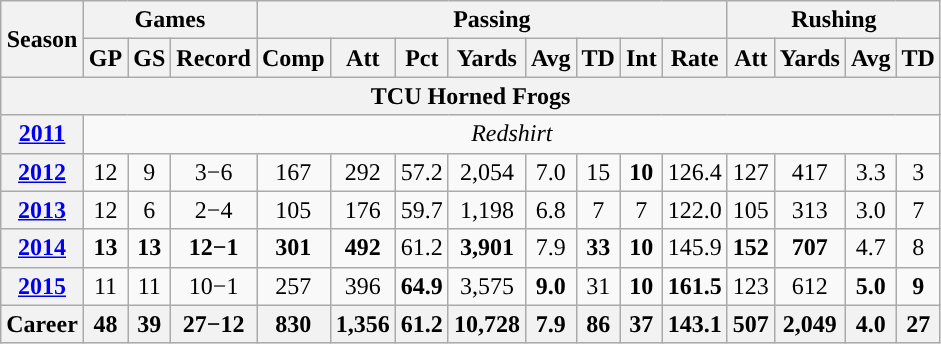<table class="wikitable" style="text-align:center;">
<tr>
<th rowspan="2">Season</th>
<th colspan="3">Games</th>
<th colspan="8">Passing</th>
<th colspan="5">Rushing</th>
</tr>
<tr>
<th>GP</th>
<th>GS</th>
<th>Record</th>
<th>Comp</th>
<th>Att</th>
<th>Pct</th>
<th>Yards</th>
<th>Avg</th>
<th>TD</th>
<th>Int</th>
<th>Rate</th>
<th>Att</th>
<th>Yards</th>
<th>Avg</th>
<th>TD</th>
</tr>
<tr>
<th colspan="16">TCU Horned Frogs</th>
</tr>
<tr>
<th><a href='#'>2011</a></th>
<td colspan="15"><em>Redshirt </em></td>
</tr>
<tr>
<th><a href='#'>2012</a></th>
<td>12</td>
<td>9</td>
<td>3−6</td>
<td>167</td>
<td>292</td>
<td>57.2</td>
<td>2,054</td>
<td>7.0</td>
<td>15</td>
<td><strong>10</strong></td>
<td>126.4</td>
<td>127</td>
<td>417</td>
<td>3.3</td>
<td>3</td>
</tr>
<tr>
<th><a href='#'>2013</a></th>
<td>12</td>
<td>6</td>
<td>2−4</td>
<td>105</td>
<td>176</td>
<td>59.7</td>
<td>1,198</td>
<td>6.8</td>
<td>7</td>
<td>7</td>
<td>122.0</td>
<td>105</td>
<td>313</td>
<td>3.0</td>
<td>7</td>
</tr>
<tr>
<th><a href='#'>2014</a></th>
<td><strong>13</strong></td>
<td><strong>13</strong></td>
<td><strong>12−1</strong></td>
<td><strong>301</strong></td>
<td><strong>492</strong></td>
<td>61.2</td>
<td><strong>3,901</strong></td>
<td>7.9</td>
<td><strong>33</strong></td>
<td><strong>10</strong></td>
<td>145.9</td>
<td><strong>152</strong></td>
<td><strong>707</strong></td>
<td>4.7</td>
<td>8</td>
</tr>
<tr>
<th><a href='#'>2015</a></th>
<td>11</td>
<td>11</td>
<td>10−1</td>
<td>257</td>
<td>396</td>
<td><strong>64.9</strong></td>
<td>3,575</td>
<td><strong>9.0</strong></td>
<td>31</td>
<td><strong>10</strong></td>
<td><strong>161.5</strong></td>
<td>123</td>
<td>612</td>
<td><strong>5.0</strong></td>
<td><strong>9</strong></td>
</tr>
<tr>
<th>Career</th>
<th>48</th>
<th>39</th>
<th>27−12</th>
<th>830</th>
<th>1,356</th>
<th>61.2</th>
<th>10,728</th>
<th>7.9</th>
<th>86</th>
<th>37</th>
<th>143.1</th>
<th>507</th>
<th>2,049</th>
<th>4.0</th>
<th>27</th>
</tr>
</table>
